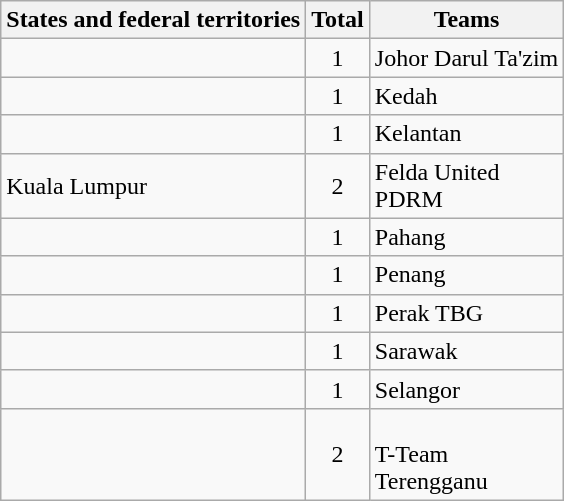<table class="wikitable">
<tr>
<th>States and federal territories</th>
<th>Total</th>
<th>Teams</th>
</tr>
<tr>
<td></td>
<td align=center>1</td>
<td>Johor Darul Ta'zim</td>
</tr>
<tr>
<td></td>
<td align=center>1</td>
<td>Kedah</td>
</tr>
<tr>
<td></td>
<td align=center>1</td>
<td>Kelantan </td>
</tr>
<tr>
<td> Kuala Lumpur</td>
<td align=center>2</td>
<td>Felda United  <br> PDRM</td>
</tr>
<tr>
<td></td>
<td align=center>1</td>
<td>Pahang</td>
</tr>
<tr>
<td></td>
<td align=center>1</td>
<td>Penang</td>
</tr>
<tr>
<td></td>
<td align=center>1</td>
<td>Perak TBG</td>
</tr>
<tr>
<td></td>
<td align=center>1</td>
<td>Sarawak</td>
</tr>
<tr>
<td></td>
<td align=center>1</td>
<td>Selangor</td>
</tr>
<tr>
<td></td>
<td align=center>2</td>
<td><br>T-Team <br> Terengganu</td>
</tr>
</table>
